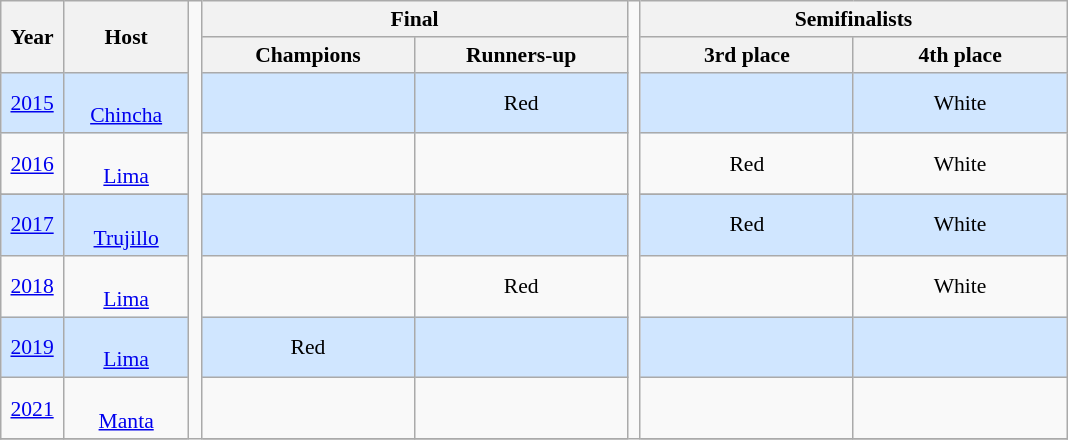<table class="wikitable" style="font-size:90%; text-align: center;">
<tr>
<th rowspan=2 width=5%>Year</th>
<th rowspan=2 width=10%>Host</th>
<td width=1% rowspan=21 style="border-top:none;border-bottom:none;"></td>
<th colspan=2>Final</th>
<td width=1% rowspan=21 style="border-top:none;border-bottom:none;"></td>
<th colspan=2>Semifinalists</th>
</tr>
<tr>
<th width=17%>Champions</th>
<th width=17%>Runners-up</th>
<th width=17%>3rd place</th>
<th width=17%>4th place</th>
</tr>
<tr style="background: #D0E6FF;">
<td><a href='#'>2015</a></td>
<td><br><a href='#'>Chincha</a></td>
<td><strong></strong></td>
<td> Red</td>
<td></td>
<td> White</td>
</tr>
<tr>
<td><a href='#'>2016</a></td>
<td><br><a href='#'>Lima</a></td>
<td><strong></strong></td>
<td></td>
<td> Red</td>
<td> White</td>
</tr>
<tr>
</tr>
<tr style="background: #D0E6FF;">
<td><a href='#'>2017</a></td>
<td><br><a href='#'>Trujillo</a></td>
<td><strong></strong></td>
<td></td>
<td> Red</td>
<td> White</td>
</tr>
<tr>
<td><a href='#'>2018</a></td>
<td><br><a href='#'>Lima</a></td>
<td><strong></strong></td>
<td> Red</td>
<td></td>
<td> White</td>
</tr>
<tr style="background: #D0E6FF;">
<td><a href='#'>2019</a></td>
<td><br><a href='#'>Lima</a></td>
<td><strong></strong> Red</td>
<td></td>
<td></td>
<td></td>
</tr>
<tr>
<td><a href='#'>2021</a></td>
<td><br><a href='#'>Manta</a></td>
<td><strong></strong></td>
<td></td>
<td></td>
<td></td>
</tr>
<tr>
</tr>
</table>
